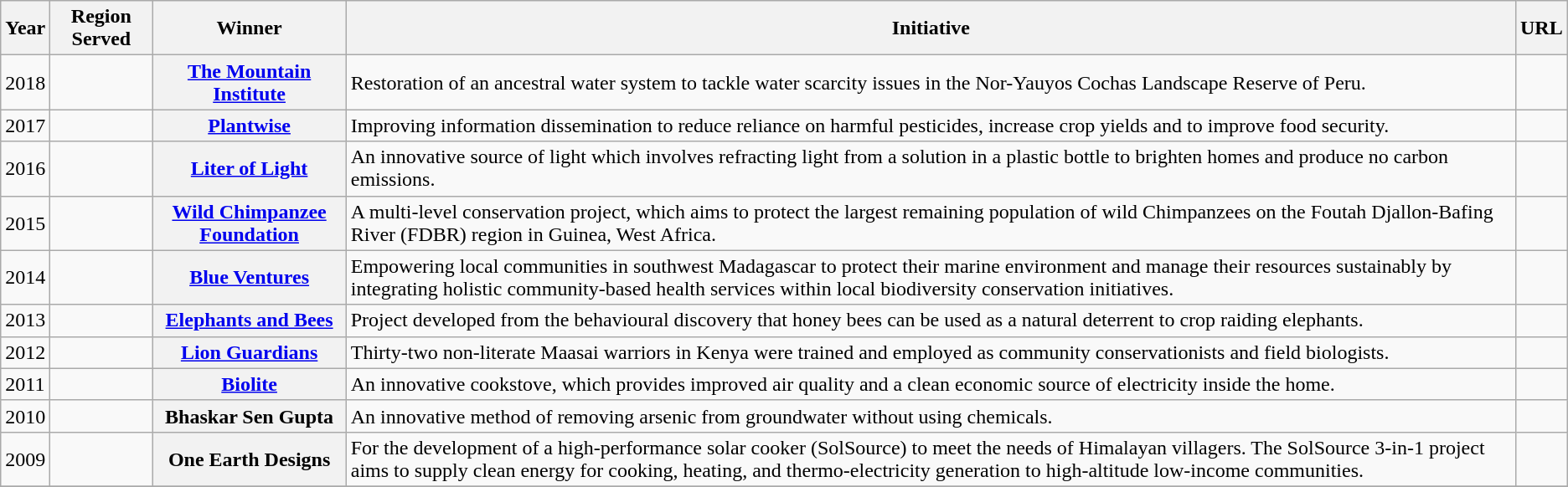<table class="wikitable sortable">
<tr>
<th>Year</th>
<th>Region Served</th>
<th>Winner</th>
<th>Initiative</th>
<th>URL</th>
</tr>
<tr>
<td>2018</td>
<td></td>
<th><a href='#'>The Mountain Institute</a></th>
<td>Restoration of an ancestral water system to tackle water scarcity issues in the Nor-Yauyos Cochas Landscape Reserve of Peru.</td>
<td></td>
</tr>
<tr>
<td>2017</td>
<td></td>
<th><a href='#'>Plantwise</a></th>
<td>Improving information dissemination to reduce reliance on harmful pesticides, increase crop yields and to improve food security.</td>
<td></td>
</tr>
<tr>
<td>2016</td>
<td></td>
<th><a href='#'>Liter of Light</a></th>
<td>An innovative source of light which involves refracting light from a solution in a plastic bottle to brighten homes and produce no carbon emissions.</td>
<td></td>
</tr>
<tr>
<td>2015</td>
<td></td>
<th><a href='#'>Wild Chimpanzee Foundation</a></th>
<td>A multi-level conservation project, which aims to protect the largest remaining population of wild Chimpanzees on the Foutah Djallon-Bafing River (FDBR) region in Guinea, West Africa.</td>
<td></td>
</tr>
<tr>
<td>2014</td>
<td></td>
<th><a href='#'>Blue Ventures</a></th>
<td>Empowering local communities in southwest Madagascar to protect their marine environment and manage their resources sustainably by integrating holistic community-based health services within local biodiversity conservation initiatives.</td>
<td></td>
</tr>
<tr>
<td>2013</td>
<td></td>
<th><a href='#'>Elephants and Bees</a></th>
<td>Project developed from the behavioural discovery that honey bees can be used as a natural deterrent to crop raiding elephants.</td>
<td></td>
</tr>
<tr>
<td>2012</td>
<td></td>
<th><a href='#'>Lion Guardians</a></th>
<td>Thirty-two non-literate Maasai warriors in Kenya were trained and employed as community conservationists and field biologists.</td>
<td></td>
</tr>
<tr>
<td>2011</td>
<td></td>
<th><a href='#'>Biolite</a></th>
<td>An innovative cookstove, which provides improved air quality and a clean economic source of electricity inside the home.</td>
<td></td>
</tr>
<tr>
<td>2010</td>
<td></td>
<th>Bhaskar Sen Gupta</th>
<td>An innovative method of removing arsenic from groundwater without using chemicals.</td>
<td></td>
</tr>
<tr>
<td>2009</td>
<td></td>
<th>One Earth Designs</th>
<td>For the development of a high-performance solar cooker (SolSource) to meet the needs of Himalayan villagers. The SolSource 3-in-1 project aims to supply clean energy for cooking, heating, and thermo-electricity generation to high-altitude low-income communities.</td>
<td></td>
</tr>
<tr>
</tr>
</table>
